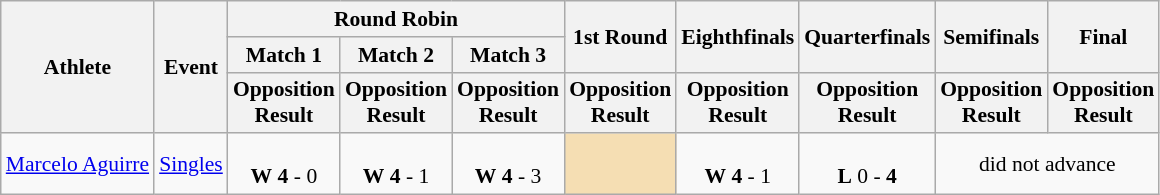<table class="wikitable" border="1" style="font-size:90%">
<tr>
<th rowspan=3>Athlete</th>
<th rowspan=3>Event</th>
<th colspan=3>Round Robin</th>
<th rowspan=2>1st Round</th>
<th rowspan=2>Eighthfinals</th>
<th rowspan=2>Quarterfinals</th>
<th rowspan=2>Semifinals</th>
<th rowspan=2>Final</th>
</tr>
<tr>
<th>Match 1</th>
<th>Match 2</th>
<th>Match 3</th>
</tr>
<tr>
<th>Opposition<br>Result</th>
<th>Opposition<br>Result</th>
<th>Opposition<br>Result</th>
<th>Opposition<br>Result</th>
<th>Opposition<br>Result</th>
<th>Opposition<br>Result</th>
<th>Opposition<br>Result</th>
<th>Opposition<br>Result</th>
</tr>
<tr>
<td><a href='#'>Marcelo Aguirre</a></td>
<td><a href='#'>Singles</a></td>
<td align=center><br><strong>W</strong> <strong>4</strong> - 0</td>
<td align=center><br><strong>W</strong> <strong>4</strong> - 1</td>
<td align=center><br><strong>W</strong> <strong>4</strong> - 3</td>
<td align=center bgcolor=wheat></td>
<td align=center><br><strong>W</strong> <strong>4</strong> - 1</td>
<td align=center><br><strong>L</strong> 0 - <strong>4</strong></td>
<td align="center" colspan="7">did not advance</td>
</tr>
</table>
